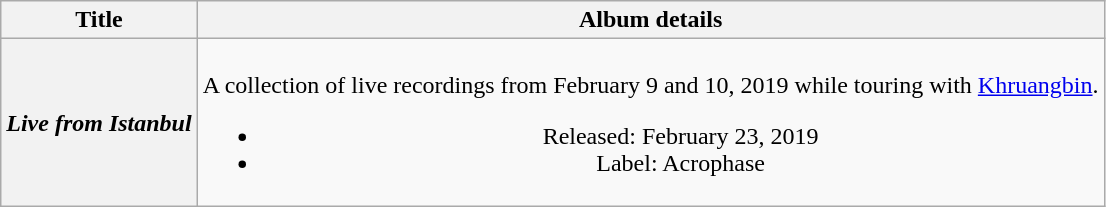<table class="wikitable plainrowheaders" style="text-align:center;">
<tr>
<th scope="col">Title</th>
<th scope="col">Album details</th>
</tr>
<tr>
<th scope="row"><em>Live from Istanbul</em></th>
<td><br>A collection of live recordings from February 9 and 10, 2019 while touring with <a href='#'>Khruangbin</a>.<ul><li>Released: February 23, 2019</li><li>Label: Acrophase</li></ul></td>
</tr>
</table>
